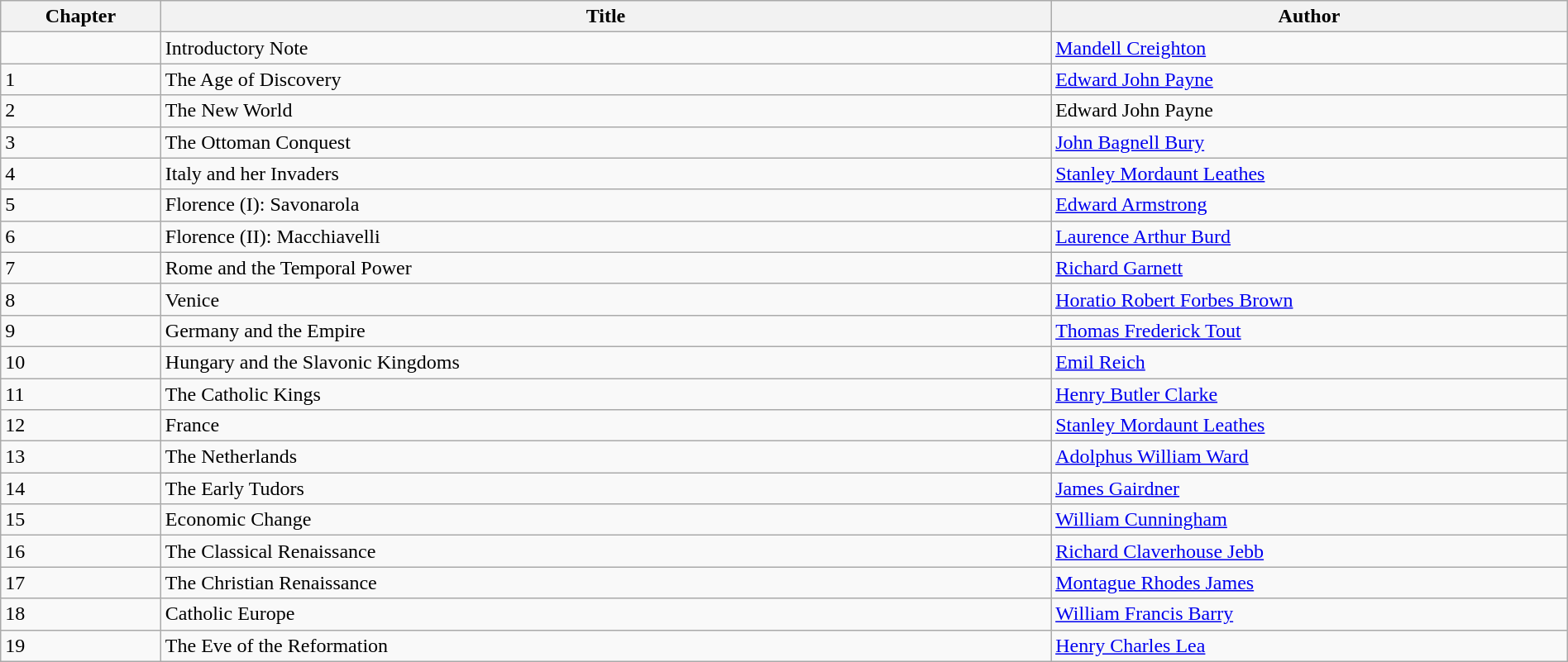<table class=wikitable width=100%>
<tr>
<th width=10>Chapter</th>
<th width=350>Title</th>
<th width=200>Author</th>
</tr>
<tr>
<td></td>
<td>Introductory Note</td>
<td><a href='#'>Mandell Creighton</a></td>
</tr>
<tr>
<td>1</td>
<td>The Age of Discovery</td>
<td><a href='#'>Edward John Payne</a></td>
</tr>
<tr>
<td>2</td>
<td>The New World</td>
<td>Edward John Payne</td>
</tr>
<tr>
<td>3</td>
<td>The Ottoman Conquest</td>
<td><a href='#'>John Bagnell Bury</a></td>
</tr>
<tr>
<td>4</td>
<td>Italy and her Invaders</td>
<td><a href='#'>Stanley Mordaunt Leathes</a></td>
</tr>
<tr>
<td>5</td>
<td>Florence (I): Savonarola</td>
<td><a href='#'>Edward Armstrong</a></td>
</tr>
<tr>
<td>6</td>
<td>Florence (II): Macchiavelli</td>
<td><a href='#'>Laurence Arthur Burd</a></td>
</tr>
<tr>
<td>7</td>
<td>Rome and the Temporal Power</td>
<td><a href='#'>Richard Garnett</a></td>
</tr>
<tr>
<td>8</td>
<td>Venice</td>
<td><a href='#'>Horatio Robert Forbes Brown</a></td>
</tr>
<tr>
<td>9</td>
<td>Germany and the Empire</td>
<td><a href='#'>Thomas Frederick Tout</a></td>
</tr>
<tr>
<td>10</td>
<td>Hungary and the Slavonic Kingdoms</td>
<td><a href='#'>Emil Reich</a></td>
</tr>
<tr>
<td>11</td>
<td>The Catholic Kings</td>
<td><a href='#'>Henry Butler Clarke</a></td>
</tr>
<tr>
<td>12</td>
<td>France</td>
<td><a href='#'>Stanley Mordaunt Leathes</a></td>
</tr>
<tr>
<td>13</td>
<td>The Netherlands</td>
<td><a href='#'>Adolphus William Ward</a></td>
</tr>
<tr>
<td>14</td>
<td>The Early Tudors</td>
<td><a href='#'>James Gairdner</a></td>
</tr>
<tr>
<td>15</td>
<td>Economic Change</td>
<td><a href='#'>William Cunningham</a></td>
</tr>
<tr>
<td>16</td>
<td>The Classical Renaissance</td>
<td><a href='#'>Richard Claverhouse Jebb</a></td>
</tr>
<tr>
<td>17</td>
<td>The Christian Renaissance</td>
<td><a href='#'>Montague Rhodes James</a></td>
</tr>
<tr>
<td>18</td>
<td>Catholic Europe</td>
<td><a href='#'>William Francis Barry</a></td>
</tr>
<tr>
<td>19</td>
<td>The Eve of the Reformation</td>
<td><a href='#'>Henry Charles Lea</a></td>
</tr>
</table>
